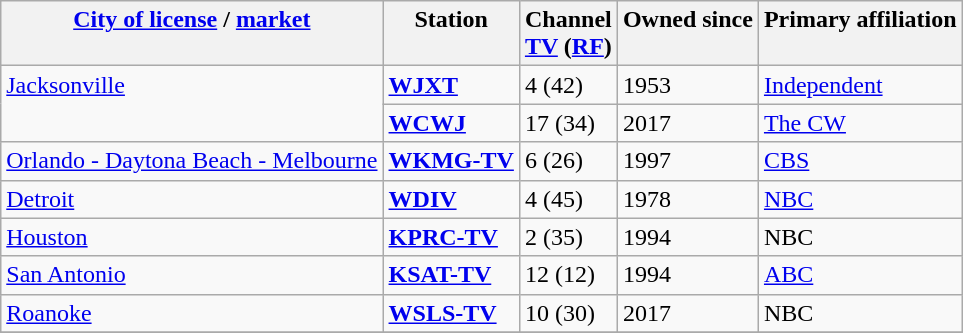<table class="wikitable">
<tr style="vertical-align: top; text-align: left;">
<th><a href='#'>City of license</a> / <a href='#'>market</a></th>
<th>Station</th>
<th>Channel<br><a href='#'>TV</a> (<a href='#'>RF</a>)</th>
<th>Owned since</th>
<th>Primary affiliation</th>
</tr>
<tr style="vertical-align: top; text-align: left;">
<td rowspan="2"><a href='#'>Jacksonville</a></td>
<td><strong><a href='#'>WJXT</a></strong></td>
<td>4 (42)</td>
<td>1953</td>
<td><a href='#'>Independent</a></td>
</tr>
<tr style="vertical-align: top; text-align: left;">
<td><strong><a href='#'>WCWJ</a></strong></td>
<td>17 (34)</td>
<td>2017</td>
<td><a href='#'>The CW</a></td>
</tr>
<tr style="vertical-align: top; text-align: left;">
<td><a href='#'>Orlando - Daytona Beach - Melbourne</a></td>
<td><strong><a href='#'>WKMG-TV</a></strong></td>
<td>6 (26)</td>
<td>1997</td>
<td><a href='#'>CBS</a></td>
</tr>
<tr style="vertical-align: top; text-align: left;">
<td><a href='#'>Detroit</a></td>
<td><strong><a href='#'>WDIV</a></strong></td>
<td>4 (45)</td>
<td>1978</td>
<td><a href='#'>NBC</a></td>
</tr>
<tr style="vertical-align: top; text-align: left;">
<td><a href='#'>Houston</a></td>
<td><strong><a href='#'>KPRC-TV</a></strong></td>
<td>2 (35)</td>
<td>1994</td>
<td>NBC</td>
</tr>
<tr style="vertical-align: top; text-align: left;">
<td><a href='#'>San Antonio</a></td>
<td><strong><a href='#'>KSAT-TV</a></strong></td>
<td>12 (12)</td>
<td>1994</td>
<td><a href='#'>ABC</a></td>
</tr>
<tr style="vertical-align: top; text-align: left;">
<td><a href='#'>Roanoke</a></td>
<td><strong><a href='#'>WSLS-TV</a></strong></td>
<td>10 (30)</td>
<td>2017</td>
<td>NBC</td>
</tr>
<tr style="vertical-align: top; text-align: left;">
</tr>
</table>
